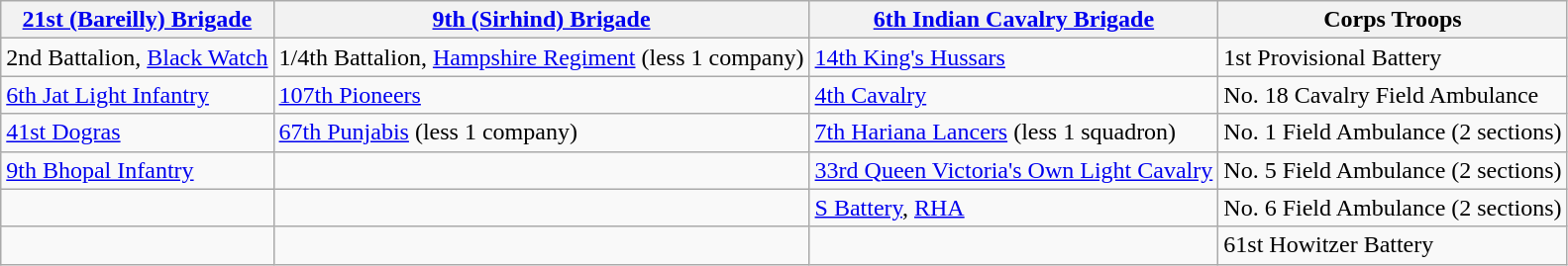<table class="wikitable" border="1">
<tr>
<th><a href='#'>21st (Bareilly) Brigade</a></th>
<th><a href='#'>9th (Sirhind) Brigade</a></th>
<th><a href='#'>6th Indian Cavalry Brigade</a></th>
<th>Corps Troops</th>
</tr>
<tr>
<td>2nd Battalion, <a href='#'>Black Watch</a></td>
<td>1/4th Battalion, <a href='#'>Hampshire Regiment</a> (less 1 company)</td>
<td><a href='#'>14th King's Hussars</a></td>
<td>1st Provisional Battery</td>
</tr>
<tr>
<td><a href='#'>6th Jat Light Infantry</a></td>
<td><a href='#'>107th Pioneers</a></td>
<td><a href='#'>4th Cavalry</a></td>
<td>No. 18 Cavalry Field Ambulance</td>
</tr>
<tr>
<td><a href='#'>41st Dogras</a></td>
<td><a href='#'>67th Punjabis</a> (less 1 company)</td>
<td><a href='#'>7th Hariana Lancers</a> (less 1 squadron)</td>
<td>No. 1 Field Ambulance (2 sections)</td>
</tr>
<tr>
<td><a href='#'>9th Bhopal Infantry</a></td>
<td></td>
<td><a href='#'>33rd Queen Victoria's Own Light Cavalry</a></td>
<td>No. 5 Field Ambulance (2 sections)</td>
</tr>
<tr>
<td></td>
<td></td>
<td><a href='#'>S Battery</a>, <a href='#'>RHA</a></td>
<td>No. 6 Field Ambulance (2 sections)</td>
</tr>
<tr>
<td></td>
<td></td>
<td></td>
<td>61st Howitzer Battery</td>
</tr>
</table>
